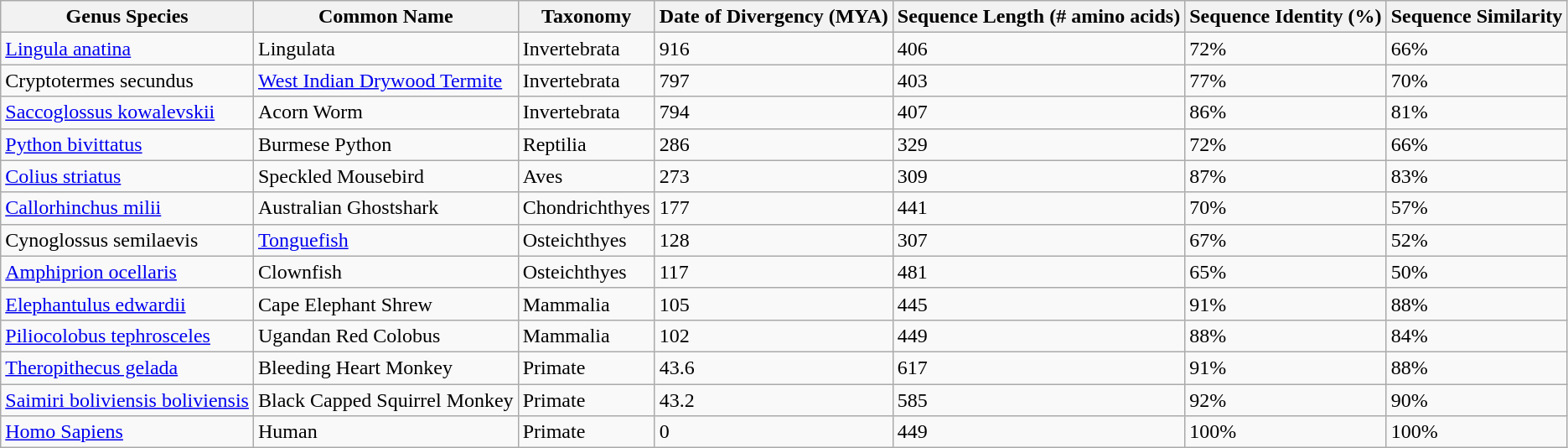<table class="wikitable">
<tr>
<th>Genus Species</th>
<th>Common Name</th>
<th>Taxonomy</th>
<th>Date of Divergency (MYA)</th>
<th>Sequence Length (# amino acids)</th>
<th>Sequence Identity (%)</th>
<th>Sequence Similarity</th>
</tr>
<tr>
<td><a href='#'>Lingula anatina</a></td>
<td>Lingulata</td>
<td>Invertebrata</td>
<td>916</td>
<td>406</td>
<td>72%</td>
<td>66%</td>
</tr>
<tr>
<td>Cryptotermes secundus</td>
<td><a href='#'>West Indian Drywood Termite</a></td>
<td>Invertebrata</td>
<td>797</td>
<td>403</td>
<td>77%</td>
<td>70%</td>
</tr>
<tr>
<td><a href='#'>Saccoglossus kowalevskii</a></td>
<td>Acorn Worm</td>
<td>Invertebrata</td>
<td>794</td>
<td>407</td>
<td>86%</td>
<td>81%</td>
</tr>
<tr>
<td><a href='#'>Python bivittatus</a></td>
<td>Burmese Python</td>
<td>Reptilia</td>
<td>286</td>
<td>329</td>
<td>72%</td>
<td>66%</td>
</tr>
<tr>
<td><a href='#'>Colius striatus</a></td>
<td>Speckled Mousebird</td>
<td>Aves</td>
<td>273</td>
<td>309</td>
<td>87%</td>
<td>83%</td>
</tr>
<tr>
<td><a href='#'>Callorhinchus milii</a></td>
<td>Australian Ghostshark</td>
<td>Chondrichthyes</td>
<td>177</td>
<td>441</td>
<td>70%</td>
<td>57%</td>
</tr>
<tr>
<td>Cynoglossus semilaevis</td>
<td><a href='#'>Tonguefish</a></td>
<td>Osteichthyes</td>
<td>128</td>
<td>307</td>
<td>67%</td>
<td>52%</td>
</tr>
<tr>
<td><a href='#'>Amphiprion ocellaris</a></td>
<td>Clownfish</td>
<td>Osteichthyes</td>
<td>117</td>
<td>481</td>
<td>65%</td>
<td>50%</td>
</tr>
<tr>
<td><a href='#'>Elephantulus edwardii</a></td>
<td>Cape Elephant Shrew</td>
<td>Mammalia</td>
<td>105</td>
<td>445</td>
<td>91%</td>
<td>88%</td>
</tr>
<tr>
<td><a href='#'>Piliocolobus tephrosceles</a></td>
<td>Ugandan Red Colobus</td>
<td>Mammalia</td>
<td>102</td>
<td>449</td>
<td>88%</td>
<td>84%</td>
</tr>
<tr>
<td><a href='#'>Theropithecus gelada</a></td>
<td>Bleeding Heart Monkey</td>
<td>Primate</td>
<td>43.6</td>
<td>617</td>
<td>91%</td>
<td>88%</td>
</tr>
<tr>
<td><a href='#'>Saimiri boliviensis boliviensis</a></td>
<td>Black Capped Squirrel Monkey</td>
<td>Primate</td>
<td>43.2</td>
<td>585</td>
<td>92%</td>
<td>90%</td>
</tr>
<tr>
<td><a href='#'>Homo Sapiens</a></td>
<td>Human</td>
<td>Primate</td>
<td>0</td>
<td>449</td>
<td>100%</td>
<td>100%</td>
</tr>
</table>
